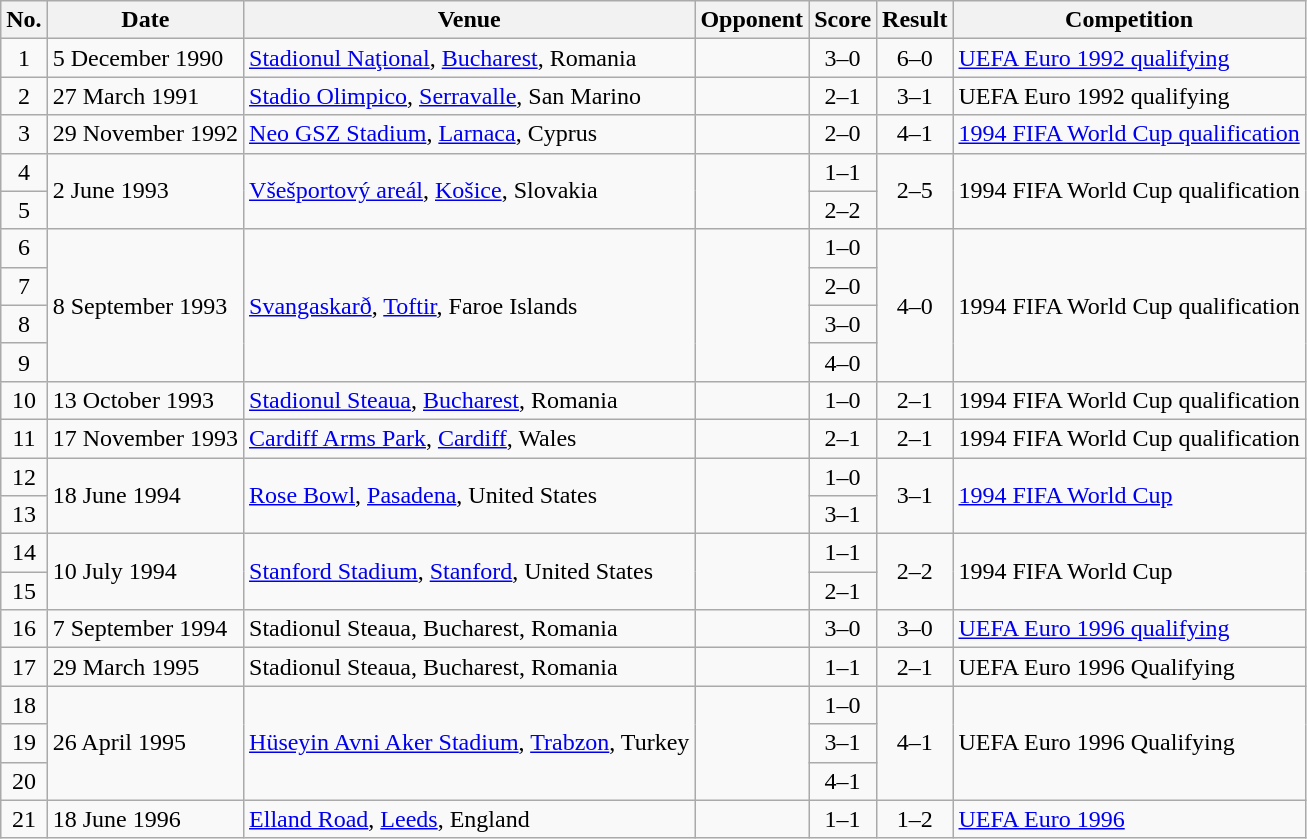<table class="wikitable sortable">
<tr>
<th scope="col">No.</th>
<th scope="col">Date</th>
<th scope="col">Venue</th>
<th scope="col">Opponent</th>
<th scope="col">Score</th>
<th scope="col">Result</th>
<th scope="col">Competition</th>
</tr>
<tr>
<td style="text-align:center">1</td>
<td>5 December 1990</td>
<td><a href='#'>Stadionul Naţional</a>, <a href='#'>Bucharest</a>, Romania</td>
<td></td>
<td style="text-align:center">3–0</td>
<td style="text-align:center">6–0</td>
<td><a href='#'>UEFA Euro 1992 qualifying</a></td>
</tr>
<tr>
<td style="text-align:center">2</td>
<td>27 March 1991</td>
<td><a href='#'>Stadio Olimpico</a>, <a href='#'>Serravalle</a>, San Marino</td>
<td></td>
<td style="text-align:center">2–1</td>
<td style="text-align:center">3–1</td>
<td>UEFA Euro 1992 qualifying</td>
</tr>
<tr>
<td style="text-align:center">3</td>
<td>29 November 1992</td>
<td><a href='#'>Neo GSZ Stadium</a>, <a href='#'>Larnaca</a>, Cyprus</td>
<td></td>
<td style="text-align:center">2–0</td>
<td style="text-align:center">4–1</td>
<td><a href='#'>1994 FIFA World Cup qualification</a></td>
</tr>
<tr>
<td style="text-align:center">4</td>
<td rowspan="2">2 June 1993</td>
<td rowspan="2"><a href='#'>Všešportový areál</a>, <a href='#'>Košice</a>, Slovakia</td>
<td rowspan="2"></td>
<td style="text-align:center">1–1</td>
<td rowspan="2" style="text-align:center">2–5</td>
<td rowspan="2">1994 FIFA World Cup qualification</td>
</tr>
<tr>
<td style="text-align:center">5</td>
<td style="text-align:center">2–2</td>
</tr>
<tr>
<td style="text-align:center">6</td>
<td rowspan="4">8 September 1993</td>
<td rowspan="4"><a href='#'>Svangaskarð</a>, <a href='#'>Toftir</a>, Faroe Islands</td>
<td rowspan="4"></td>
<td style="text-align:center">1–0</td>
<td rowspan="4" style="text-align:center">4–0</td>
<td rowspan="4">1994 FIFA World Cup qualification</td>
</tr>
<tr>
<td style="text-align:center">7</td>
<td style="text-align:center">2–0</td>
</tr>
<tr>
<td style="text-align:center">8</td>
<td style="text-align:center">3–0</td>
</tr>
<tr>
<td style="text-align:center">9</td>
<td style="text-align:center">4–0</td>
</tr>
<tr>
<td style="text-align:center">10</td>
<td>13 October 1993</td>
<td><a href='#'>Stadionul Steaua</a>, <a href='#'>Bucharest</a>, Romania</td>
<td></td>
<td style="text-align:center">1–0</td>
<td style="text-align:center">2–1</td>
<td>1994 FIFA World Cup qualification</td>
</tr>
<tr>
<td style="text-align:center">11</td>
<td>17 November 1993</td>
<td><a href='#'>Cardiff Arms Park</a>, <a href='#'>Cardiff</a>, Wales</td>
<td></td>
<td style="text-align:center">2–1</td>
<td style="text-align:center">2–1</td>
<td>1994 FIFA World Cup qualification</td>
</tr>
<tr>
<td style="text-align:center">12</td>
<td rowspan="2">18 June 1994</td>
<td rowspan="2"><a href='#'>Rose Bowl</a>, <a href='#'>Pasadena</a>, United States</td>
<td rowspan="2"></td>
<td style="text-align:center">1–0</td>
<td rowspan="2" style="text-align:center">3–1</td>
<td rowspan="2"><a href='#'>1994 FIFA World Cup</a></td>
</tr>
<tr>
<td style="text-align:center">13</td>
<td style="text-align:center">3–1</td>
</tr>
<tr>
<td style="text-align:center">14</td>
<td rowspan="2">10 July 1994</td>
<td rowspan="2"><a href='#'>Stanford Stadium</a>, <a href='#'>Stanford</a>, United States</td>
<td rowspan="2"></td>
<td style="text-align:center">1–1</td>
<td rowspan="2" style="text-align:center">2–2</td>
<td rowspan="2">1994 FIFA World Cup</td>
</tr>
<tr>
<td style="text-align:center">15</td>
<td style="text-align:center">2–1</td>
</tr>
<tr>
<td style="text-align:center">16</td>
<td>7 September 1994</td>
<td>Stadionul Steaua, Bucharest, Romania</td>
<td></td>
<td style="text-align:center">3–0</td>
<td style="text-align:center">3–0</td>
<td><a href='#'>UEFA Euro 1996 qualifying</a></td>
</tr>
<tr>
<td style="text-align:center">17</td>
<td>29 March 1995</td>
<td>Stadionul Steaua, Bucharest, Romania</td>
<td></td>
<td style="text-align:center">1–1</td>
<td style="text-align:center">2–1</td>
<td>UEFA Euro 1996 Qualifying</td>
</tr>
<tr>
<td style="text-align:center">18</td>
<td rowspan="3">26 April 1995</td>
<td rowspan="3"><a href='#'>Hüseyin Avni Aker Stadium</a>, <a href='#'>Trabzon</a>, Turkey</td>
<td rowspan="3"></td>
<td style="text-align:center">1–0</td>
<td rowspan="3" style="text-align:center">4–1</td>
<td rowspan="3">UEFA Euro 1996 Qualifying</td>
</tr>
<tr>
<td style="text-align:center">19</td>
<td style="text-align:center">3–1</td>
</tr>
<tr>
<td style="text-align:center">20</td>
<td style="text-align:center">4–1</td>
</tr>
<tr>
<td style="text-align:center">21</td>
<td>18 June 1996</td>
<td><a href='#'>Elland Road</a>, <a href='#'>Leeds</a>, England</td>
<td></td>
<td style="text-align:center">1–1</td>
<td style="text-align:center">1–2</td>
<td><a href='#'>UEFA Euro 1996</a></td>
</tr>
</table>
